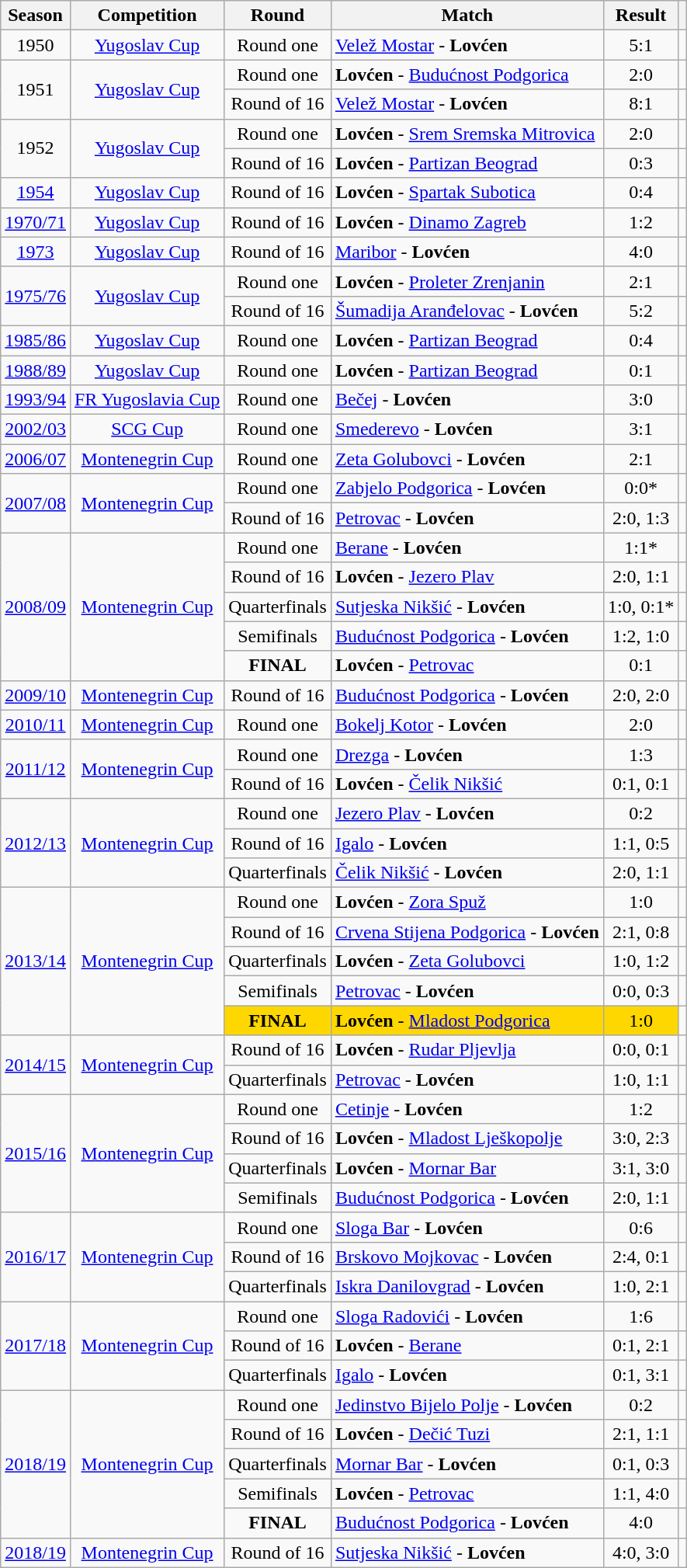<table class="wikitable" style="text-align: center">
<tr>
<th>Season</th>
<th>Competition</th>
<th>Round</th>
<th>Match</th>
<th>Result</th>
<th></th>
</tr>
<tr>
<td>1950</td>
<td><a href='#'>Yugoslav Cup</a></td>
<td>Round one</td>
<td style="text-align: left;"><a href='#'>Velež Mostar</a> - <strong>Lovćen</strong></td>
<td>5:1</td>
<td></td>
</tr>
<tr>
<td rowspan="2">1951</td>
<td rowspan="2"><a href='#'>Yugoslav Cup</a></td>
<td>Round one</td>
<td style="text-align: left;"><strong>Lovćen</strong> - <a href='#'>Budućnost Podgorica</a></td>
<td>2:0</td>
<td></td>
</tr>
<tr>
<td>Round of 16</td>
<td style="text-align: left;"><a href='#'>Velež Mostar</a> - <strong>Lovćen</strong></td>
<td>8:1</td>
<td></td>
</tr>
<tr>
<td rowspan="2">1952</td>
<td rowspan="2"><a href='#'>Yugoslav Cup</a></td>
<td>Round one</td>
<td style="text-align: left;"><strong>Lovćen</strong> - <a href='#'>Srem Sremska Mitrovica</a></td>
<td>2:0</td>
<td></td>
</tr>
<tr>
<td>Round of 16</td>
<td style="text-align: left;"><strong>Lovćen</strong> - <a href='#'>Partizan Beograd</a></td>
<td>0:3</td>
<td></td>
</tr>
<tr>
<td><a href='#'>1954</a></td>
<td><a href='#'>Yugoslav Cup</a></td>
<td>Round of 16</td>
<td style="text-align: left;"><strong>Lovćen</strong> - <a href='#'>Spartak Subotica</a></td>
<td>0:4</td>
<td></td>
</tr>
<tr>
<td><a href='#'>1970/71</a></td>
<td><a href='#'>Yugoslav Cup</a></td>
<td>Round of 16</td>
<td style="text-align: left;"><strong>Lovćen</strong> - <a href='#'>Dinamo Zagreb</a></td>
<td>1:2</td>
<td></td>
</tr>
<tr>
<td><a href='#'>1973</a></td>
<td><a href='#'>Yugoslav Cup</a></td>
<td>Round of 16</td>
<td style="text-align: left;"><a href='#'>Maribor</a> - <strong>Lovćen</strong></td>
<td>4:0</td>
<td></td>
</tr>
<tr>
<td rowspan="2"><a href='#'>1975/76</a></td>
<td rowspan="2"><a href='#'>Yugoslav Cup</a></td>
<td>Round one</td>
<td style="text-align: left;"><strong>Lovćen</strong> - <a href='#'>Proleter Zrenjanin</a></td>
<td>2:1</td>
<td></td>
</tr>
<tr>
<td>Round of 16</td>
<td style="text-align: left;"><a href='#'>Šumadija Aranđelovac</a> - <strong>Lovćen</strong></td>
<td>5:2</td>
<td></td>
</tr>
<tr>
<td><a href='#'>1985/86</a></td>
<td><a href='#'>Yugoslav Cup</a></td>
<td>Round one</td>
<td style="text-align: left;"><strong>Lovćen</strong> - <a href='#'>Partizan Beograd</a></td>
<td>0:4</td>
<td></td>
</tr>
<tr>
<td><a href='#'>1988/89</a></td>
<td><a href='#'>Yugoslav Cup</a></td>
<td>Round one</td>
<td style="text-align: left;"><strong>Lovćen</strong> - <a href='#'>Partizan Beograd</a></td>
<td>0:1</td>
<td></td>
</tr>
<tr>
<td><a href='#'>1993/94</a></td>
<td><a href='#'>FR Yugoslavia Cup</a></td>
<td>Round one</td>
<td style="text-align: left;"><a href='#'>Bečej</a> - <strong>Lovćen</strong></td>
<td>3:0</td>
<td></td>
</tr>
<tr>
<td><a href='#'>2002/03</a></td>
<td><a href='#'>SCG Cup</a></td>
<td>Round one</td>
<td style="text-align: left;"><a href='#'>Smederevo</a> - <strong>Lovćen</strong></td>
<td>3:1</td>
<td></td>
</tr>
<tr>
<td><a href='#'>2006/07</a></td>
<td><a href='#'>Montenegrin Cup</a></td>
<td>Round one</td>
<td style="text-align: left;"><a href='#'>Zeta Golubovci</a> - <strong>Lovćen</strong></td>
<td>2:1</td>
<td></td>
</tr>
<tr>
<td rowspan="2"><a href='#'>2007/08</a></td>
<td rowspan="2"><a href='#'>Montenegrin Cup</a></td>
<td>Round one</td>
<td style="text-align: left;"><a href='#'>Zabjelo Podgorica</a> - <strong>Lovćen</strong></td>
<td>0:0*</td>
<td></td>
</tr>
<tr>
<td>Round of 16</td>
<td style="text-align: left;"><a href='#'>Petrovac</a> - <strong>Lovćen</strong></td>
<td>2:0, 1:3</td>
<td></td>
</tr>
<tr>
<td rowspan="5"><a href='#'>2008/09</a></td>
<td rowspan="5"><a href='#'>Montenegrin Cup</a></td>
<td>Round one</td>
<td style="text-align: left;"><a href='#'>Berane</a> - <strong>Lovćen</strong></td>
<td>1:1*</td>
<td></td>
</tr>
<tr>
<td>Round of 16</td>
<td style="text-align: left;"><strong>Lovćen</strong> - <a href='#'>Jezero Plav</a></td>
<td>2:0, 1:1</td>
<td></td>
</tr>
<tr>
<td>Quarterfinals</td>
<td style="text-align: left;"><a href='#'>Sutjeska Nikšić</a> - <strong>Lovćen</strong></td>
<td>1:0, 0:1*</td>
<td></td>
</tr>
<tr>
<td>Semifinals</td>
<td style="text-align: left;"><a href='#'>Budućnost Podgorica</a> - <strong>Lovćen</strong></td>
<td>1:2, 1:0</td>
<td></td>
</tr>
<tr>
<td><strong>FINAL</strong></td>
<td style="text-align: left;"><strong>Lovćen</strong> - <a href='#'>Petrovac</a></td>
<td>0:1</td>
<td></td>
</tr>
<tr>
<td><a href='#'>2009/10</a></td>
<td><a href='#'>Montenegrin Cup</a></td>
<td>Round of 16</td>
<td style="text-align: left;"><a href='#'>Budućnost Podgorica</a> - <strong>Lovćen</strong></td>
<td>2:0, 2:0</td>
<td></td>
</tr>
<tr>
<td><a href='#'>2010/11</a></td>
<td><a href='#'>Montenegrin Cup</a></td>
<td>Round one</td>
<td style="text-align: left;"><a href='#'>Bokelj Kotor</a> - <strong>Lovćen</strong></td>
<td>2:0</td>
<td></td>
</tr>
<tr>
<td rowspan="2"><a href='#'>2011/12</a></td>
<td rowspan="2"><a href='#'>Montenegrin Cup</a></td>
<td>Round one</td>
<td style="text-align: left;"><a href='#'>Drezga</a> - <strong>Lovćen</strong></td>
<td>1:3</td>
<td></td>
</tr>
<tr>
<td>Round of 16</td>
<td style="text-align: left;"><strong>Lovćen</strong> - <a href='#'>Čelik Nikšić</a></td>
<td>0:1, 0:1</td>
<td></td>
</tr>
<tr>
<td rowspan="3"><a href='#'>2012/13</a></td>
<td rowspan="3"><a href='#'>Montenegrin Cup</a></td>
<td>Round one</td>
<td style="text-align: left;"><a href='#'>Jezero Plav</a> - <strong>Lovćen</strong></td>
<td>0:2</td>
<td></td>
</tr>
<tr>
<td>Round of 16</td>
<td style="text-align: left;"><a href='#'>Igalo</a> - <strong>Lovćen</strong></td>
<td>1:1, 0:5</td>
<td></td>
</tr>
<tr>
<td>Quarterfinals</td>
<td style="text-align: left;"><a href='#'>Čelik Nikšić</a> - <strong>Lovćen</strong></td>
<td>2:0, 1:1</td>
<td></td>
</tr>
<tr>
<td rowspan="5"><a href='#'>2013/14</a></td>
<td rowspan="5"><a href='#'>Montenegrin Cup</a></td>
<td>Round one</td>
<td style="text-align: left;"><strong>Lovćen</strong> - <a href='#'>Zora Spuž</a></td>
<td>1:0</td>
<td></td>
</tr>
<tr>
<td>Round of 16</td>
<td style="text-align: left;"><a href='#'>Crvena Stijena Podgorica</a> - <strong>Lovćen</strong></td>
<td>2:1, 0:8</td>
<td></td>
</tr>
<tr>
<td>Quarterfinals</td>
<td style="text-align: left;"><strong>Lovćen</strong> - <a href='#'>Zeta Golubovci</a></td>
<td>1:0, 1:2</td>
<td></td>
</tr>
<tr>
<td>Semifinals</td>
<td style="text-align: left;"><a href='#'>Petrovac</a> - <strong>Lovćen</strong></td>
<td>0:0, 0:3</td>
<td></td>
</tr>
<tr>
<td bgcolor=gold><strong>FINAL</strong></td>
<td bgcolor=gold style="text-align: left;"><strong>Lovćen</strong> - <a href='#'>Mladost Podgorica</a></td>
<td bgcolor=gold>1:0</td>
<td></td>
</tr>
<tr>
<td rowspan="2"><a href='#'>2014/15</a></td>
<td rowspan="2"><a href='#'>Montenegrin Cup</a></td>
<td>Round of 16</td>
<td style="text-align: left;"><strong>Lovćen</strong> - <a href='#'>Rudar Pljevlja</a></td>
<td>0:0, 0:1</td>
<td></td>
</tr>
<tr>
<td>Quarterfinals</td>
<td style="text-align: left;"><a href='#'>Petrovac</a> - <strong>Lovćen</strong></td>
<td>1:0, 1:1</td>
<td></td>
</tr>
<tr>
<td rowspan="4"><a href='#'>2015/16</a></td>
<td rowspan="4"><a href='#'>Montenegrin Cup</a></td>
<td>Round one</td>
<td style="text-align: left;"><a href='#'>Cetinje</a> - <strong>Lovćen</strong></td>
<td>1:2</td>
<td></td>
</tr>
<tr>
<td>Round of 16</td>
<td style="text-align: left;"><strong>Lovćen</strong> - <a href='#'>Mladost Lješkopolje</a></td>
<td>3:0, 2:3</td>
<td></td>
</tr>
<tr>
<td>Quarterfinals</td>
<td style="text-align: left;"><strong>Lovćen</strong> - <a href='#'>Mornar Bar</a></td>
<td>3:1, 3:0</td>
<td></td>
</tr>
<tr>
<td>Semifinals</td>
<td style="text-align: left;"><a href='#'>Budućnost Podgorica</a> - <strong>Lovćen</strong></td>
<td>2:0, 1:1</td>
<td></td>
</tr>
<tr>
<td rowspan="3"><a href='#'>2016/17</a></td>
<td rowspan="3"><a href='#'>Montenegrin Cup</a></td>
<td>Round one</td>
<td style="text-align: left;"><a href='#'>Sloga Bar</a> - <strong>Lovćen</strong></td>
<td>0:6</td>
<td></td>
</tr>
<tr>
<td>Round of 16</td>
<td style="text-align: left;"><a href='#'>Brskovo Mojkovac</a> - <strong>Lovćen</strong></td>
<td>2:4, 0:1</td>
<td></td>
</tr>
<tr>
<td>Quarterfinals</td>
<td style="text-align: left;"><a href='#'>Iskra Danilovgrad</a> - <strong>Lovćen</strong></td>
<td>1:0, 2:1</td>
<td></td>
</tr>
<tr>
<td rowspan="3"><a href='#'>2017/18</a></td>
<td rowspan="3"><a href='#'>Montenegrin Cup</a></td>
<td>Round one</td>
<td style="text-align: left;"><a href='#'>Sloga Radovići</a> - <strong>Lovćen</strong></td>
<td>1:6</td>
<td></td>
</tr>
<tr>
<td>Round of 16</td>
<td style="text-align: left;"><strong>Lovćen</strong> - <a href='#'>Berane</a></td>
<td>0:1, 2:1</td>
<td></td>
</tr>
<tr>
<td>Quarterfinals</td>
<td style="text-align: left;"><a href='#'>Igalo</a> - <strong>Lovćen</strong></td>
<td>0:1, 3:1</td>
<td></td>
</tr>
<tr>
<td rowspan="5"><a href='#'>2018/19</a></td>
<td rowspan="5"><a href='#'>Montenegrin Cup</a></td>
<td>Round one</td>
<td style="text-align: left;"><a href='#'>Jedinstvo Bijelo Polje</a> - <strong>Lovćen</strong></td>
<td>0:2</td>
<td></td>
</tr>
<tr>
<td>Round of 16</td>
<td style="text-align: left;"><strong>Lovćen</strong> - <a href='#'>Dečić Tuzi</a></td>
<td>2:1, 1:1</td>
<td></td>
</tr>
<tr>
<td>Quarterfinals</td>
<td style="text-align: left;"><a href='#'>Mornar Bar</a> - <strong>Lovćen</strong></td>
<td>0:1, 0:3</td>
<td></td>
</tr>
<tr>
<td>Semifinals</td>
<td style="text-align: left;"><strong>Lovćen</strong> - <a href='#'>Petrovac</a></td>
<td>1:1, 4:0</td>
<td></td>
</tr>
<tr>
<td><strong>FINAL</strong></td>
<td style="text-align: left;"><a href='#'>Budućnost Podgorica</a> - <strong>Lovćen</strong></td>
<td>4:0</td>
<td></td>
</tr>
<tr>
<td><a href='#'>2018/19</a></td>
<td><a href='#'>Montenegrin Cup</a></td>
<td>Round of 16</td>
<td style="text-align: left;"><a href='#'>Sutjeska Nikšić</a> - <strong>Lovćen</strong></td>
<td>4:0, 3:0</td>
<td></td>
</tr>
</table>
